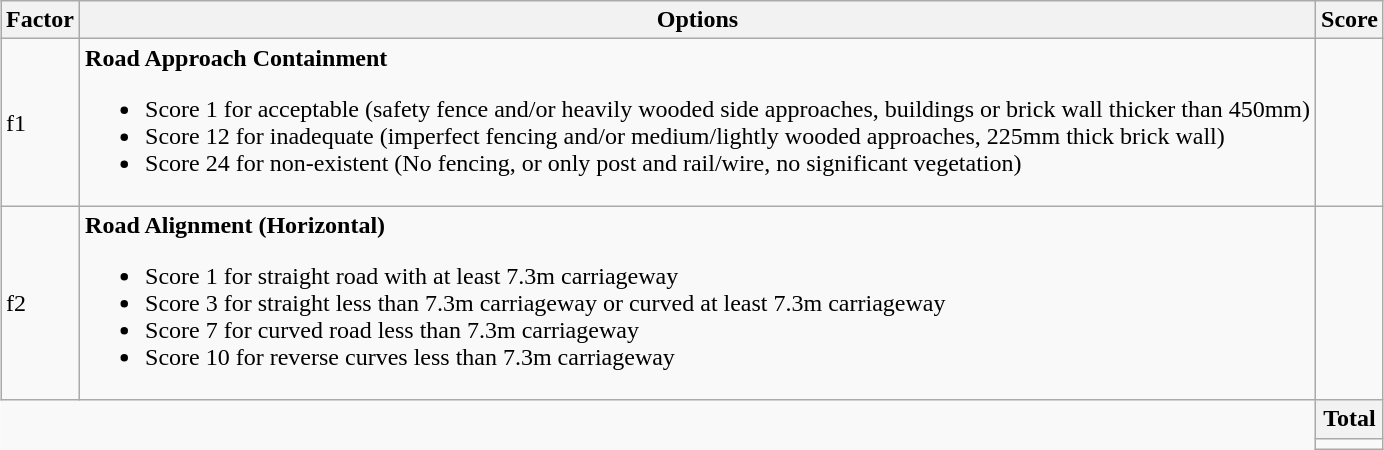<table class="wikitable mw-collapsible" style="margin: auto; border: none;">
<tr>
<th>Factor</th>
<th>Options</th>
<th>Score</th>
</tr>
<tr>
<td>f1</td>
<td><strong>Road Approach Containment</strong><br><ul><li>Score 1 for acceptable (safety fence and/or heavily wooded side approaches, buildings or brick wall thicker than 450mm)</li><li>Score 12 for inadequate (imperfect fencing and/or medium/lightly wooded approaches, 225mm thick brick wall)</li><li>Score 24 for non-existent (No fencing, or only post and rail/wire, no significant vegetation)</li></ul></td>
<td></td>
</tr>
<tr>
<td>f2</td>
<td><strong>Road Alignment (Horizontal)</strong><br><ul><li>Score 1 for straight road with at least 7.3m carriageway</li><li>Score 3 for straight less than 7.3m carriageway or curved at least 7.3m carriageway</li><li>Score 7 for curved road less than 7.3m carriageway</li><li>Score 10 for reverse curves less than 7.3m carriageway</li></ul></td>
<td></td>
</tr>
<tr>
<td style="border: none;"></td>
<td style="border: none;"></td>
<th>Total</th>
</tr>
<tr>
<td style="border: none;"></td>
<td style="border: none;"></td>
<td></td>
</tr>
</table>
